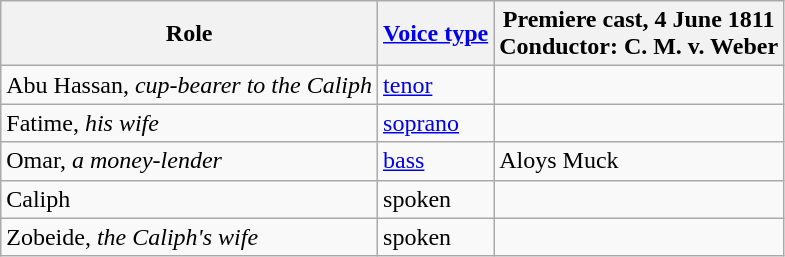<table class="wikitable">
<tr>
<th>Role</th>
<th><a href='#'>Voice type</a></th>
<th>Premiere cast, 4 June 1811<br>Conductor: C. M. v. Weber</th>
</tr>
<tr>
<td>Abu Hassan, <em>cup-bearer to the Caliph</em></td>
<td><a href='#'>tenor</a></td>
<td></td>
</tr>
<tr>
<td>Fatime, <em>his wife</em></td>
<td><a href='#'>soprano</a></td>
<td></td>
</tr>
<tr>
<td>Omar, <em>a money-lender</em></td>
<td><a href='#'>bass</a></td>
<td>Aloys Muck</td>
</tr>
<tr>
<td>Caliph</td>
<td>spoken</td>
<td></td>
</tr>
<tr>
<td>Zobeide, <em>the Caliph's wife</em></td>
<td>spoken</td>
<td></td>
</tr>
</table>
